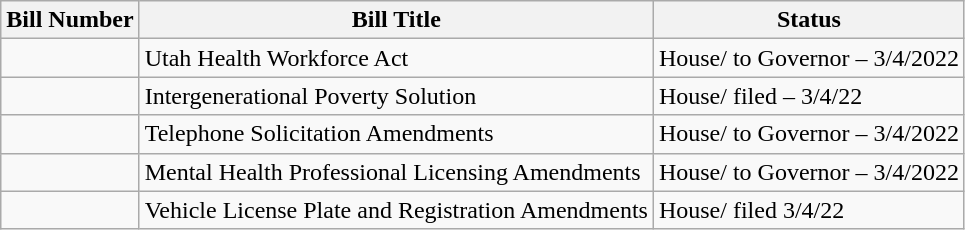<table class="wikitable">
<tr>
<th>Bill Number</th>
<th>Bill Title</th>
<th>Status</th>
</tr>
<tr>
<td></td>
<td>Utah Health Workforce Act</td>
<td>House/ to Governor – 3/4/2022</td>
</tr>
<tr>
<td></td>
<td>Intergenerational Poverty Solution</td>
<td>House/ filed – 3/4/22</td>
</tr>
<tr>
<td></td>
<td>Telephone Solicitation Amendments</td>
<td>House/ to Governor – 3/4/2022</td>
</tr>
<tr>
<td></td>
<td>Mental Health Professional Licensing Amendments</td>
<td>House/ to Governor – 3/4/2022</td>
</tr>
<tr>
<td></td>
<td>Vehicle License Plate and Registration Amendments</td>
<td>House/ filed 3/4/22</td>
</tr>
</table>
